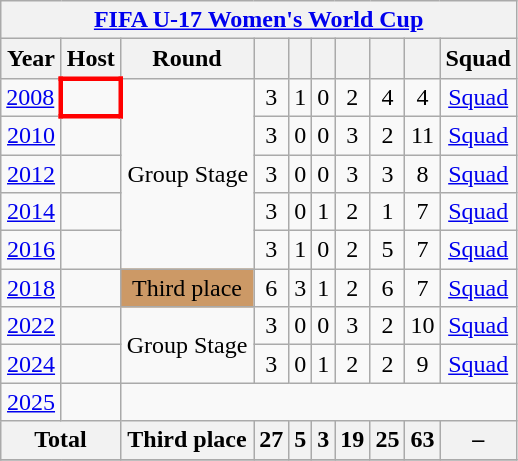<table class="wikitable" style="text-align: center;">
<tr>
<th colspan=10><a href='#'>FIFA U-17 Women's World Cup</a></th>
</tr>
<tr>
<th>Year</th>
<th>Host</th>
<th>Round</th>
<th></th>
<th></th>
<th></th>
<th></th>
<th></th>
<th></th>
<th>Squad</th>
</tr>
<tr>
<td><a href='#'>2008</a></td>
<td align=left style="border: 3px solid red"></td>
<td rowspan=5>Group Stage</td>
<td>3</td>
<td>1</td>
<td>0</td>
<td>2</td>
<td>4</td>
<td>4</td>
<td><a href='#'>Squad</a></td>
</tr>
<tr>
<td><a href='#'>2010</a></td>
<td align=left></td>
<td>3</td>
<td>0</td>
<td>0</td>
<td>3</td>
<td>2</td>
<td>11</td>
<td><a href='#'>Squad</a></td>
</tr>
<tr>
<td><a href='#'>2012</a></td>
<td align=left></td>
<td>3</td>
<td>0</td>
<td>0</td>
<td>3</td>
<td>3</td>
<td>8</td>
<td><a href='#'>Squad</a></td>
</tr>
<tr>
<td><a href='#'>2014</a></td>
<td align=left></td>
<td>3</td>
<td>0</td>
<td>1</td>
<td>2</td>
<td>1</td>
<td>7</td>
<td><a href='#'>Squad</a></td>
</tr>
<tr>
<td><a href='#'>2016</a></td>
<td align=left></td>
<td>3</td>
<td>1</td>
<td>0</td>
<td>2</td>
<td>5</td>
<td>7</td>
<td><a href='#'>Squad</a></td>
</tr>
<tr>
<td><a href='#'>2018</a></td>
<td align=left></td>
<td bgcolor=#c96>Third place</td>
<td>6</td>
<td>3</td>
<td>1</td>
<td>2</td>
<td>6</td>
<td>7</td>
<td><a href='#'>Squad</a></td>
</tr>
<tr>
<td><a href='#'>2022</a></td>
<td align=left></td>
<td rowspan=2>Group Stage</td>
<td>3</td>
<td>0</td>
<td>0</td>
<td>3</td>
<td>2</td>
<td>10</td>
<td><a href='#'>Squad</a></td>
</tr>
<tr>
<td><a href='#'>2024</a></td>
<td align=left></td>
<td>3</td>
<td>0</td>
<td>1</td>
<td>2</td>
<td>2</td>
<td>9</td>
<td><a href='#'>Squad</a></td>
</tr>
<tr>
<td><a href='#'>2025</a></td>
<td align=left></td>
</tr>
<tr>
<th colspan="2">Total</th>
<th>Third place</th>
<th>27</th>
<th>5</th>
<th>3</th>
<th>19</th>
<th>25</th>
<th>63</th>
<th>–</th>
</tr>
<tr>
</tr>
</table>
